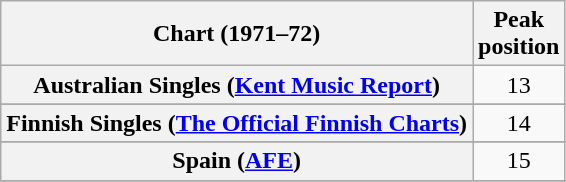<table class="wikitable sortable plainrowheaders" style="text-align:center">
<tr>
<th>Chart (1971–72)</th>
<th>Peak<br>position</th>
</tr>
<tr>
<th scope="row">Australian Singles (<a href='#'>Kent Music Report</a>)</th>
<td align="center">13</td>
</tr>
<tr>
</tr>
<tr>
<th scope="row">Finnish Singles (<a href='#'>The Official Finnish Charts</a>)</th>
<td align="center">14</td>
</tr>
<tr>
</tr>
<tr>
</tr>
<tr>
<th scope="row">Spain (<a href='#'>AFE</a>)</th>
<td align="center">15</td>
</tr>
<tr>
</tr>
<tr>
</tr>
<tr>
</tr>
</table>
